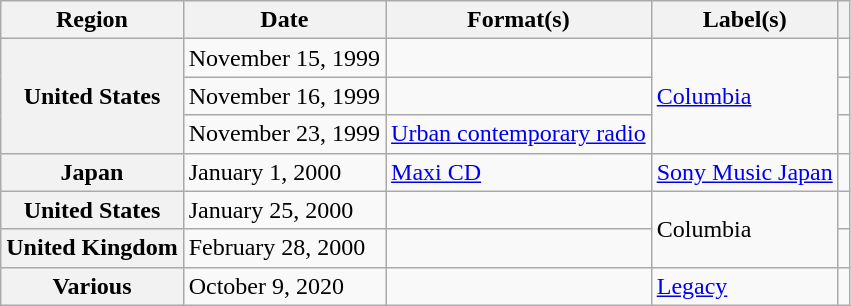<table class="wikitable plainrowheaders">
<tr>
<th scope="col">Region</th>
<th scope="col">Date</th>
<th scope="col">Format(s)</th>
<th scope="col">Label(s)</th>
<th scope="col"></th>
</tr>
<tr>
<th scope="row" rowspan="3">United States</th>
<td>November 15, 1999</td>
<td></td>
<td rowspan="3"><a href='#'>Columbia</a></td>
<td align="center"></td>
</tr>
<tr>
<td>November 16, 1999</td>
<td></td>
<td align="center"></td>
</tr>
<tr>
<td>November 23, 1999</td>
<td><a href='#'>Urban contemporary radio</a></td>
<td align="center"></td>
</tr>
<tr>
<th scope="row">Japan</th>
<td>January 1, 2000</td>
<td><a href='#'>Maxi CD</a></td>
<td><a href='#'>Sony Music Japan</a></td>
<td></td>
</tr>
<tr>
<th scope="row">United States</th>
<td>January 25, 2000</td>
<td></td>
<td rowspan="2">Columbia</td>
<td align="center"></td>
</tr>
<tr>
<th scope="row">United Kingdom</th>
<td>February 28, 2000</td>
<td></td>
<td align="center"></td>
</tr>
<tr>
<th scope="row">Various</th>
<td>October 9, 2020</td>
<td></td>
<td><a href='#'>Legacy</a></td>
<td></td>
</tr>
</table>
